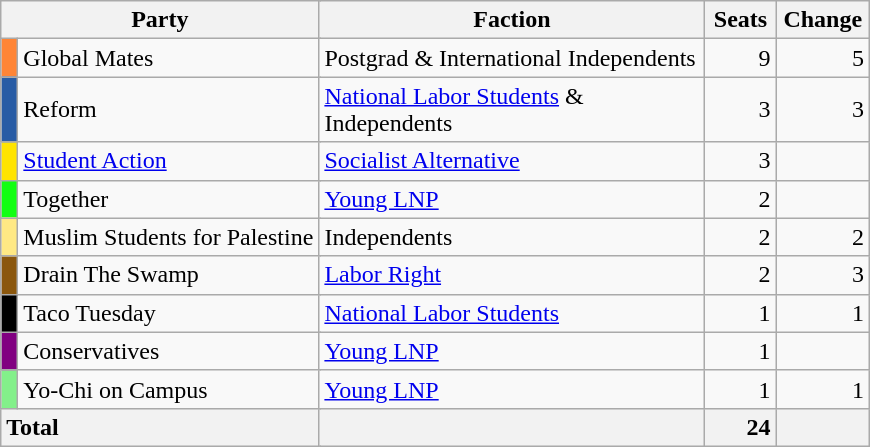<table class="wikitable" style="text-align:right; margin-bottom:0">
<tr>
<th style="width:10px;" colspan=3>Party</th>
<th style="width:250px;">Faction</th>
<th style="width:40px;">Seats</th>
<th style="width:40px;">Change</th>
</tr>
<tr>
<td style="background:#FF8536"> </td>
<td colspan="2" style="text-align:left;">Global Mates</td>
<td style="text-align:left; width:70px;">Postgrad & International Independents</td>
<td style="width:40px;">9</td>
<td style="width:55px;"> 5</td>
</tr>
<tr>
<td style="background:#285ca5"> </td>
<td colspan="2" style="text-align:left;">Reform</td>
<td style="text-align:left; width:70px;"><a href='#'>National Labor Students</a> & Independents</td>
<td style="width:40px;">3</td>
<td style="width:55px;"> 3</td>
</tr>
<tr>
<td style="background:#FFE400"> </td>
<td colspan="2" style="text-align:left;"><a href='#'>Student Action</a></td>
<td style="text-align:left; width:70px;"><a href='#'>Socialist Alternative</a></td>
<td style="width:40px;">3</td>
<td style="width:55px;"></td>
</tr>
<tr>
<td style="background:#12ff12"> </td>
<td colspan="2" style="text-align:left;">Together</td>
<td style="text-align:left; width:70px;"><a href='#'>Young LNP</a></td>
<td style="width:40px;">2</td>
<td style="width:55px;"></td>
</tr>
<tr>
<td style="background:#ffe984"> </td>
<td colspan="2" style="text-align:left;">Muslim Students for Palestine</td>
<td style="text-align:left; width:70px;">Independents</td>
<td style="width:40px;">2</td>
<td style="width:55px;"> 2</td>
</tr>
<tr>
<td style="background:#8b570d"> </td>
<td colspan="2" style="text-align:left;">Drain The Swamp</td>
<td style="text-align:left; width:70px;"><a href='#'>Labor Right</a></td>
<td style="width:40px;">2</td>
<td style="width:55px;"> 3</td>
</tr>
<tr>
<td style="background:#000000"> </td>
<td colspan="2" style="text-align:left;">Taco Tuesday</td>
<td style="text-align:left; width:70px;"><a href='#'>National Labor Students</a></td>
<td style="width:40px;">1</td>
<td style="width:55px;"> 1</td>
</tr>
<tr>
<td style="background:#810081"> </td>
<td colspan="2" style="text-align:left;">Conservatives</td>
<td style="text-align:left; width:70px;"><a href='#'>Young LNP</a></td>
<td style="width:40px;">1</td>
<td style="width:55px;"></td>
</tr>
<tr>
<td style="background:#83f08a"> </td>
<td colspan="2" style="text-align:left;">Yo-Chi on Campus</td>
<td style="text-align:left; width:70px;"><a href='#'>Young LNP</a></td>
<td style="width:40px;">1</td>
<td style="width:55px;"> 1</td>
</tr>
<tr>
<th colspan="3" style="text-align:left;">Total</th>
<th style="text-align:right;"></th>
<th style="text-align:right;">24</th>
<th style=text-align:right;></th>
</tr>
</table>
